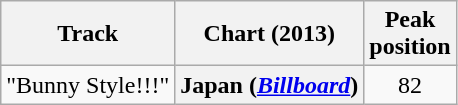<table class="wikitable sortable plainrowheaders" border="1">
<tr>
<th>Track</th>
<th>Chart (2013)</th>
<th>Peak<br>position</th>
</tr>
<tr>
<td>"Bunny Style!!!"</td>
<th scope="row">Japan (<em><a href='#'>Billboard</a></em>)</th>
<td align="center">82</td>
</tr>
</table>
